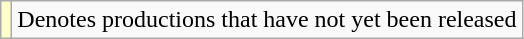<table class="wikitable sortable">
<tr>
<td style="background:#ffc;"></td>
<td>Denotes productions that have not yet been released</td>
</tr>
</table>
